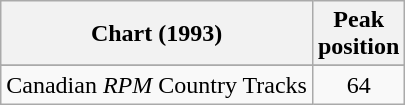<table class="wikitable sortable">
<tr>
<th align="left">Chart (1993)</th>
<th align="center">Peak<br>position</th>
</tr>
<tr>
</tr>
<tr>
<td align="left">Canadian <em>RPM</em> Country Tracks</td>
<td align="center">64</td>
</tr>
</table>
